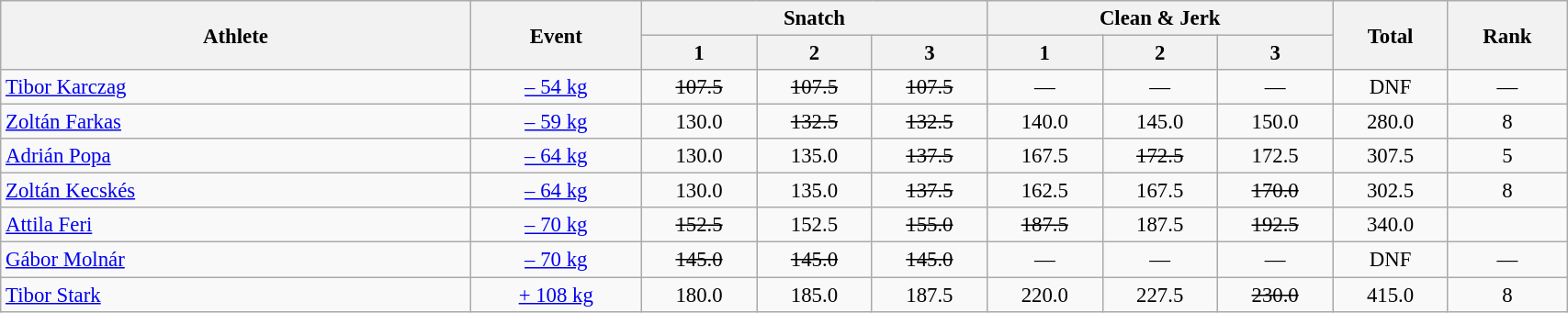<table class=wikitable style="font-size:95%" width="90%">
<tr>
<th rowspan="2">Athlete</th>
<th rowspan="2">Event</th>
<th colspan="3">Snatch</th>
<th colspan="3">Clean & Jerk</th>
<th rowspan="2">Total</th>
<th rowspan="2">Rank</th>
</tr>
<tr>
<th>1</th>
<th>2</th>
<th>3</th>
<th>1</th>
<th>2</th>
<th>3</th>
</tr>
<tr>
<td width=30%><a href='#'>Tibor Karczag</a></td>
<td align=center><a href='#'>– 54 kg</a></td>
<td align=center><s>107.5</s></td>
<td align=center><s>107.5</s></td>
<td align=center><s>107.5</s></td>
<td align=center>—</td>
<td align=center>—</td>
<td align=center>—</td>
<td align=center>DNF</td>
<td align=center>—</td>
</tr>
<tr>
<td width=30%><a href='#'>Zoltán Farkas</a></td>
<td align=center><a href='#'>– 59 kg</a></td>
<td align=center>130.0</td>
<td align=center><s>132.5</s></td>
<td align=center><s>132.5</s></td>
<td align=center>140.0</td>
<td align=center>145.0</td>
<td align=center>150.0</td>
<td align=center>280.0</td>
<td align=center>8</td>
</tr>
<tr>
<td width=30%><a href='#'>Adrián Popa</a></td>
<td align=center><a href='#'>– 64 kg</a></td>
<td align=center>130.0</td>
<td align=center>135.0</td>
<td align=center><s>137.5</s></td>
<td align=center>167.5</td>
<td align=center><s>172.5</s></td>
<td align=center>172.5</td>
<td align=center>307.5</td>
<td align=center>5</td>
</tr>
<tr>
<td width=30%><a href='#'>Zoltán Kecskés</a></td>
<td align=center><a href='#'>– 64 kg</a></td>
<td align=center>130.0</td>
<td align=center>135.0</td>
<td align=center><s>137.5</s></td>
<td align=center>162.5</td>
<td align=center>167.5</td>
<td align=center><s>170.0</s></td>
<td align=center>302.5</td>
<td align=center>8</td>
</tr>
<tr>
<td width=30%><a href='#'>Attila Feri</a></td>
<td align=center><a href='#'>– 70 kg</a></td>
<td align=center><s>152.5</s></td>
<td align=center>152.5</td>
<td align=center><s>155.0</s></td>
<td align=center><s>187.5</s></td>
<td align=center>187.5</td>
<td align=center><s>192.5</s></td>
<td align=center>340.0</td>
<td align=center></td>
</tr>
<tr>
<td width=30%><a href='#'>Gábor Molnár</a></td>
<td align=center><a href='#'>– 70 kg</a></td>
<td align=center><s>145.0</s></td>
<td align=center><s>145.0</s></td>
<td align=center><s>145.0</s></td>
<td align=center>—</td>
<td align=center>—</td>
<td align=center>—</td>
<td align=center>DNF</td>
<td align=center>—</td>
</tr>
<tr>
<td width=30%><a href='#'>Tibor Stark</a></td>
<td align=center><a href='#'>+ 108 kg</a></td>
<td align=center>180.0</td>
<td align=center>185.0</td>
<td align=center>187.5</td>
<td align=center>220.0</td>
<td align=center>227.5</td>
<td align=center><s>230.0</s></td>
<td align=center>415.0</td>
<td align=center>8</td>
</tr>
</table>
